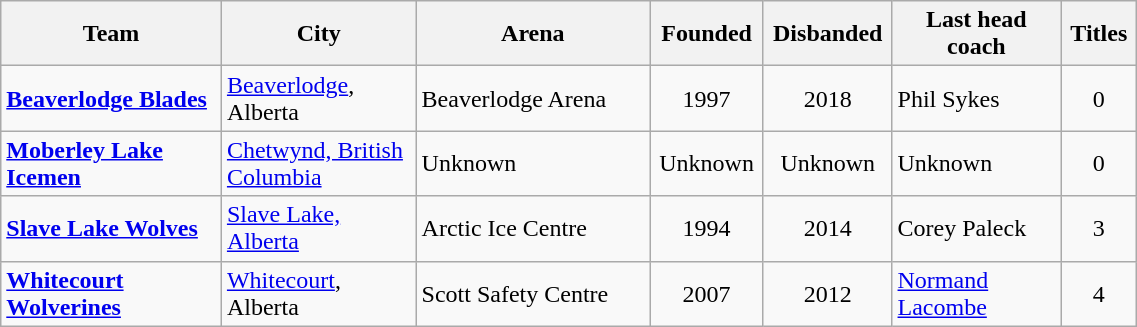<table class="wikitable" style="width:60%; text-align:left">
<tr>
<th style="width:17%">Team</th>
<th style="width:15%">City</th>
<th style="width:18%">Arena</th>
<th style="width:5%">Founded</th>
<th style="width:5%">Disbanded</th>
<th style="width:13%">Last head coach</th>
<th style="width:5%">Titles</th>
</tr>
<tr>
<td><strong><a href='#'>Beaverlodge Blades</a></strong></td>
<td><a href='#'>Beaverlodge</a>, Alberta</td>
<td>Beaverlodge Arena</td>
<td align=center>1997</td>
<td align=center>2018</td>
<td>Phil Sykes</td>
<td align=center>0</td>
</tr>
<tr>
<td><strong><a href='#'>Moberley Lake Icemen</a></strong></td>
<td><a href='#'>Chetwynd, British Columbia</a></td>
<td>Unknown</td>
<td align=center>Unknown</td>
<td align=center>Unknown</td>
<td>Unknown</td>
<td align=center>0</td>
</tr>
<tr>
<td><strong><a href='#'>Slave Lake Wolves</a></strong></td>
<td><a href='#'>Slave Lake, Alberta</a></td>
<td>Arctic Ice Centre</td>
<td align=center>1994</td>
<td align=center>2014</td>
<td>Corey Paleck</td>
<td align=center>3</td>
</tr>
<tr>
<td><strong><a href='#'>Whitecourt Wolverines</a></strong></td>
<td><a href='#'>Whitecourt</a>, Alberta</td>
<td>Scott Safety Centre</td>
<td align=center>2007</td>
<td align=center>2012</td>
<td><a href='#'>Normand Lacombe</a></td>
<td align=center>4</td>
</tr>
</table>
